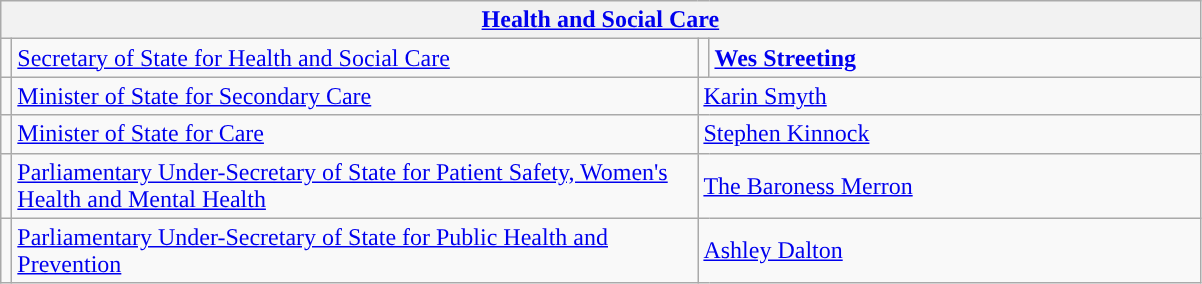<table class="wikitable">
<tr>
<th colspan="4"><a href='#'>Health and Social Care</a></th>
</tr>
<tr>
<td style="background: "></td>
<td style="width: 450px;"><a href='#'>Secretary of State for Health and Social Care</a></td>
<td style="background: "></td>
<td style="width: 320px;"><strong><a href='#'>Wes Streeting</a></strong></td>
</tr>
<tr>
<td style="background: "></td>
<td><a href='#'>Minister of State for Secondary Care</a></td>
<td colspan="2"><a href='#'>Karin Smyth</a></td>
</tr>
<tr>
<td style="background: "></td>
<td><a href='#'>Minister of State for Care</a></td>
<td colspan="2"><a href='#'>Stephen Kinnock</a></td>
</tr>
<tr>
<td style="background: "></td>
<td><a href='#'>Parliamentary Under-Secretary of State for Patient Safety, Women's Health and Mental Health</a></td>
<td colspan="2"><a href='#'>The Baroness Merron</a></td>
</tr>
<tr>
<td style="background: "></td>
<td><a href='#'>Parliamentary Under-Secretary of State for Public Health and Prevention</a></td>
<td colspan="2"><a href='#'>Ashley Dalton</a></td>
</tr>
</table>
